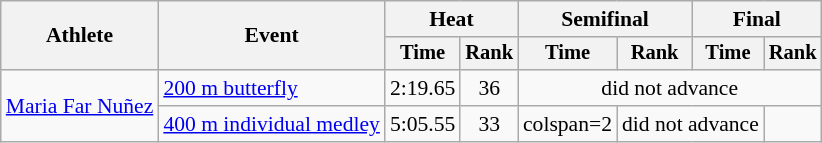<table class=wikitable style="font-size:90%">
<tr>
<th rowspan="2">Athlete</th>
<th rowspan="2">Event</th>
<th colspan="2">Heat</th>
<th colspan="2">Semifinal</th>
<th colspan="2">Final</th>
</tr>
<tr style="font-size:95%">
<th>Time</th>
<th>Rank</th>
<th>Time</th>
<th>Rank</th>
<th>Time</th>
<th>Rank</th>
</tr>
<tr align=center>
<td align=left rowspan=2><a href='#'>Maria Far Nuñez</a></td>
<td align=left><a href='#'>200 m butterfly</a></td>
<td>2:19.65</td>
<td>36</td>
<td colspan=4>did not advance</td>
</tr>
<tr align=center>
<td align=left><a href='#'>400 m individual medley</a></td>
<td>5:05.55</td>
<td>33</td>
<td>colspan=2 </td>
<td colspan=2>did not advance</td>
</tr>
</table>
